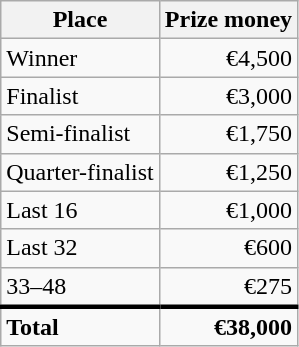<table class="wikitable sortable">
<tr>
<th scope=col>Place</th>
<th scope=col>Prize money</th>
</tr>
<tr>
<td>Winner</td>
<td style="text-align:right">€4,500</td>
</tr>
<tr>
<td>Finalist</td>
<td style="text-align:right">€3,000</td>
</tr>
<tr>
<td>Semi-finalist</td>
<td style="text-align:right">€1,750</td>
</tr>
<tr>
<td>Quarter-finalist</td>
<td style="text-align:right">€1,250</td>
</tr>
<tr>
<td>Last 16</td>
<td style="text-align:right">€1,000</td>
</tr>
<tr>
<td>Last 32</td>
<td style="text-align:right">€600</td>
</tr>
<tr>
<td>33–48</td>
<td style="text-align:right">€275</td>
</tr>
<tr class="sortbottom">
<td style="border-top:medium solid"><strong>Total</strong></td>
<td style="border-top:medium solid; text-align:right"><strong>€38,000</strong></td>
</tr>
</table>
